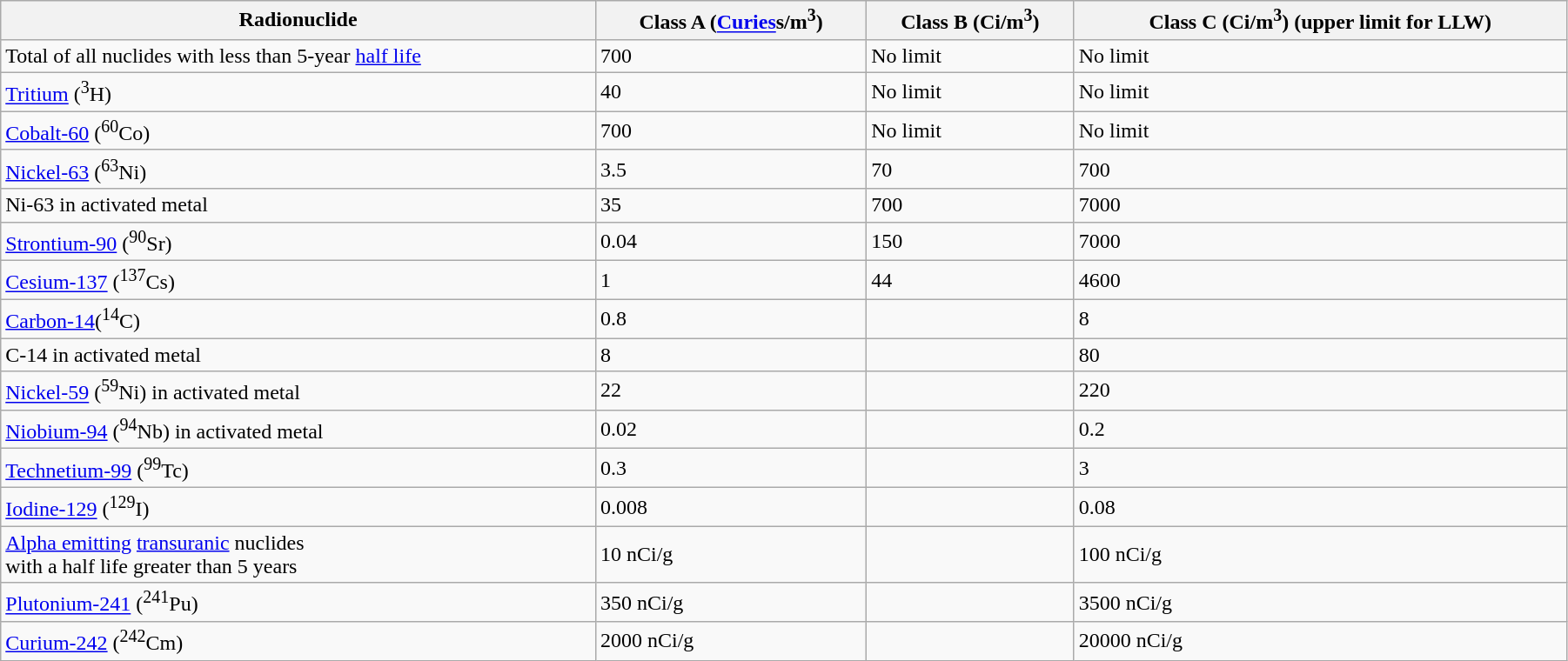<table class="wikitable" width=95%>
<tr>
<th>Radionuclide</th>
<th>Class A (<a href='#'>Curies</a>s/m<sup>3</sup>)</th>
<th>Class B (Ci/m<sup>3</sup>)</th>
<th>Class C (Ci/m<sup>3</sup>) (upper limit for LLW)</th>
</tr>
<tr>
<td>Total of all nuclides with less than 5-year <a href='#'>half life</a></td>
<td>700</td>
<td>No limit</td>
<td>No limit</td>
</tr>
<tr>
<td><a href='#'>Tritium</a> (<sup>3</sup>H)</td>
<td>40</td>
<td>No limit</td>
<td>No limit</td>
</tr>
<tr>
<td><a href='#'>Cobalt-60</a> (<sup>60</sup>Co)</td>
<td>700</td>
<td>No limit</td>
<td>No limit</td>
</tr>
<tr>
<td><a href='#'>Nickel-63</a> (<sup>63</sup>Ni)</td>
<td>3.5</td>
<td>70</td>
<td>700</td>
</tr>
<tr>
<td>Ni-63 in activated metal</td>
<td>35</td>
<td>700</td>
<td>7000</td>
</tr>
<tr>
<td><a href='#'>Strontium-90</a> (<sup>90</sup>Sr)</td>
<td>0.04</td>
<td>150</td>
<td>7000</td>
</tr>
<tr>
<td><a href='#'>Cesium-137</a> (<sup>137</sup>Cs)</td>
<td>1</td>
<td>44</td>
<td>4600</td>
</tr>
<tr>
<td><a href='#'>Carbon-14</a>(<sup>14</sup>C)</td>
<td>0.8</td>
<td></td>
<td>8</td>
</tr>
<tr>
<td>C-14 in activated metal</td>
<td>8</td>
<td></td>
<td>80</td>
</tr>
<tr>
<td><a href='#'>Nickel-59</a> (<sup>59</sup>Ni) in activated metal</td>
<td>22</td>
<td></td>
<td>220</td>
</tr>
<tr>
<td><a href='#'>Niobium-94</a> (<sup>94</sup>Nb) in activated metal</td>
<td>0.02</td>
<td></td>
<td>0.2</td>
</tr>
<tr>
<td><a href='#'>Technetium-99</a> (<sup>99</sup>Tc)</td>
<td>0.3</td>
<td></td>
<td>3</td>
</tr>
<tr>
<td><a href='#'>Iodine-129</a> (<sup>129</sup>I)</td>
<td>0.008</td>
<td></td>
<td>0.08</td>
</tr>
<tr>
<td><a href='#'>Alpha emitting</a> <a href='#'>transuranic</a> nuclides<br>with a half life greater than 5 years</td>
<td>10 nCi/g</td>
<td></td>
<td>100 nCi/g</td>
</tr>
<tr>
<td><a href='#'>Plutonium-241</a> (<sup>241</sup>Pu)</td>
<td>350 nCi/g</td>
<td></td>
<td>3500 nCi/g</td>
</tr>
<tr>
<td><a href='#'>Curium-242</a> (<sup>242</sup>Cm)</td>
<td>2000 nCi/g</td>
<td></td>
<td>20000 nCi/g</td>
</tr>
</table>
